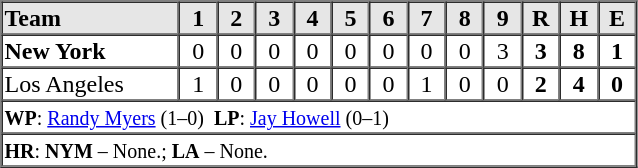<table border=1 cellspacing=0 width=425 style="margin-left:3em;">
<tr style="text-align:center; background-color:#e6e6e6;">
<th align=left width=28%>Team</th>
<th width=6%>1</th>
<th width=6%>2</th>
<th width=6%>3</th>
<th width=6%>4</th>
<th width=6%>5</th>
<th width=6%>6</th>
<th width=6%>7</th>
<th width=6%>8</th>
<th width=6%>9</th>
<th width=6%>R</th>
<th width=6%>H</th>
<th width=6%>E</th>
</tr>
<tr style="text-align:center;">
<td align=left><strong>New York</strong></td>
<td>0</td>
<td>0</td>
<td>0</td>
<td>0</td>
<td>0</td>
<td>0</td>
<td>0</td>
<td>0</td>
<td>3</td>
<td><strong>3</strong></td>
<td><strong>8</strong></td>
<td><strong>1</strong></td>
</tr>
<tr style="text-align:center;">
<td align=left>Los Angeles</td>
<td>1</td>
<td>0</td>
<td>0</td>
<td>0</td>
<td>0</td>
<td>0</td>
<td>1</td>
<td>0</td>
<td>0</td>
<td><strong>2</strong></td>
<td><strong>4</strong></td>
<td><strong>0</strong></td>
</tr>
<tr style="text-align:left;">
<td colspan=13><small><strong>WP</strong>: <a href='#'>Randy Myers</a> (1–0)  <strong>LP</strong>: <a href='#'>Jay Howell</a> (0–1)</small></td>
</tr>
<tr style="text-align:left;">
<td colspan=13><small><strong>HR</strong>: <strong>NYM</strong> – None.; <strong>LA</strong> – None.</small></td>
</tr>
</table>
